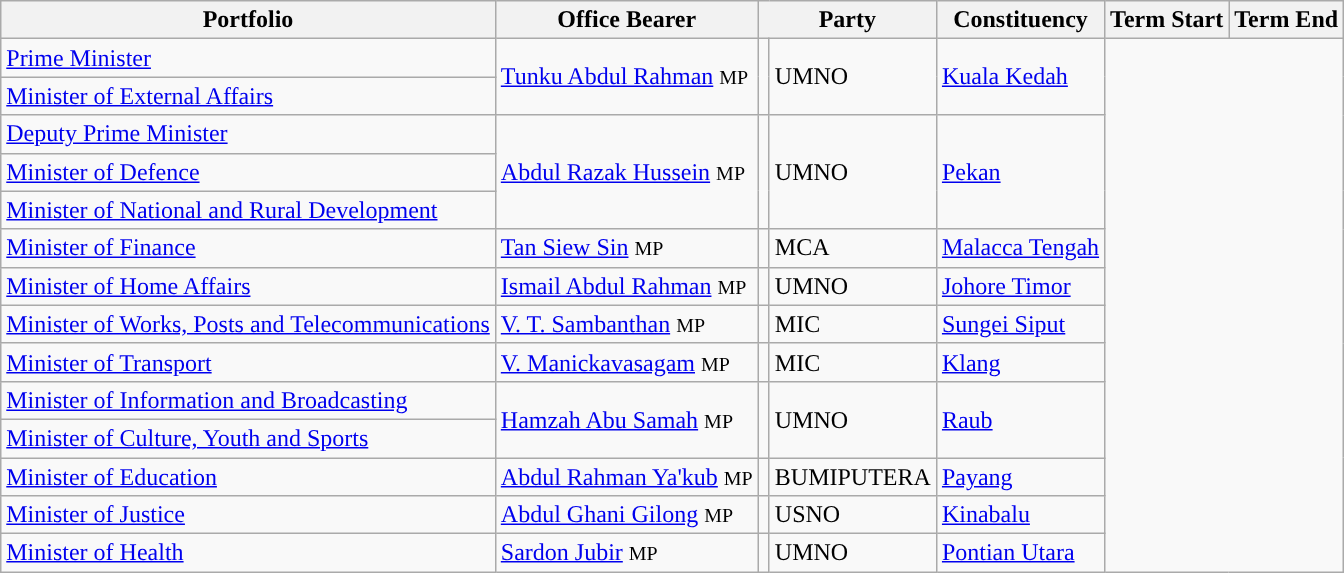<table class="sortable wikitable">
<tr>
<th>Portfolio</th>
<th>Office Bearer</th>
<th colspan=2>Party</th>
<th>Constituency</th>
<th>Term Start</th>
<th>Term End</th>
</tr>
<tr>
<td><a href='#'>Prime Minister</a></td>
<td rowspan=2><a href='#'>Tunku Abdul Rahman</a> <small>MP</small></td>
<td rowspan=2></td>
<td rowspan=2>UMNO</td>
<td rowspan=2><a href='#'>Kuala Kedah</a></td>
</tr>
<tr>
<td><a href='#'>Minister of External Affairs</a></td>
</tr>
<tr>
<td><a href='#'>Deputy Prime Minister</a></td>
<td rowspan=3><a href='#'>Abdul Razak Hussein</a> <small>MP</small></td>
<td rowspan=3></td>
<td rowspan=3>UMNO</td>
<td rowspan=3><a href='#'>Pekan</a></td>
</tr>
<tr>
<td><a href='#'>Minister of Defence</a></td>
</tr>
<tr>
<td><a href='#'>Minister of National and Rural Development</a></td>
</tr>
<tr>
<td><a href='#'>Minister of Finance</a></td>
<td><a href='#'>Tan Siew Sin</a> <small>MP</small></td>
<td rowspan=1></td>
<td>MCA</td>
<td><a href='#'>Malacca Tengah</a></td>
</tr>
<tr>
<td><a href='#'>Minister of Home Affairs</a></td>
<td><a href='#'>Ismail Abdul Rahman</a> <small>MP</small></td>
<td rowspan=1></td>
<td>UMNO</td>
<td><a href='#'>Johore Timor</a></td>
</tr>
<tr>
<td><a href='#'>Minister of Works, Posts and Telecommunications</a></td>
<td><a href='#'>V. T. Sambanthan</a> <small>MP</small></td>
<td rowspan=1></td>
<td>MIC</td>
<td><a href='#'>Sungei Siput</a></td>
</tr>
<tr>
<td><a href='#'>Minister of Transport</a></td>
<td><a href='#'>V. Manickavasagam</a> <small>MP</small></td>
<td rowspan=1></td>
<td>MIC</td>
<td><a href='#'>Klang</a></td>
</tr>
<tr>
<td><a href='#'>Minister of Information and Broadcasting</a></td>
<td rowspan=2><a href='#'>Hamzah Abu Samah</a> <small>MP</small></td>
<td rowspan=2></td>
<td rowspan=2>UMNO</td>
<td rowspan=2><a href='#'>Raub</a></td>
</tr>
<tr>
<td><a href='#'>Minister of Culture, Youth and Sports</a></td>
</tr>
<tr>
<td><a href='#'>Minister of Education</a></td>
<td><a href='#'>Abdul Rahman Ya'kub</a> <small>MP</small></td>
<td rowspan=1></td>
<td>BUMIPUTERA</td>
<td><a href='#'>Payang</a></td>
</tr>
<tr>
<td><a href='#'>Minister of Justice</a></td>
<td><a href='#'>Abdul Ghani Gilong</a> <small>MP</small></td>
<td rowspan=1></td>
<td>USNO</td>
<td><a href='#'>Kinabalu</a></td>
</tr>
<tr>
<td><a href='#'>Minister of Health</a></td>
<td><a href='#'>Sardon Jubir</a> <small>MP</small></td>
<td rowspan=1></td>
<td>UMNO</td>
<td><a href='#'>Pontian Utara</a></td>
</tr>
</table>
